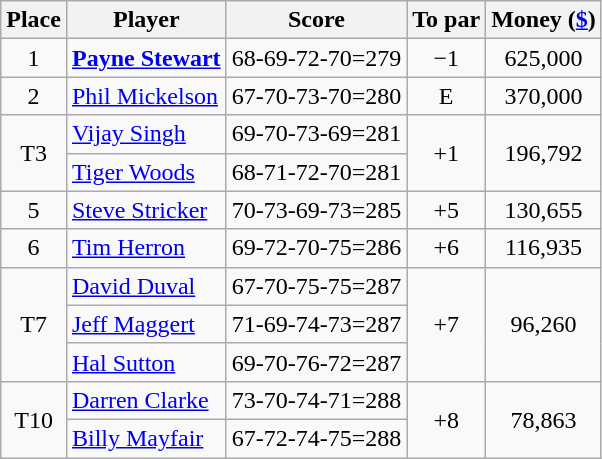<table class="wikitable">
<tr>
<th>Place</th>
<th>Player</th>
<th>Score</th>
<th>To par</th>
<th>Money (<a href='#'>$</a>)</th>
</tr>
<tr>
<td align=center>1</td>
<td> <strong><a href='#'>Payne Stewart</a></strong></td>
<td>68-69-72-70=279</td>
<td align=center>−1</td>
<td align=center>625,000</td>
</tr>
<tr>
<td align=center>2</td>
<td> <a href='#'>Phil Mickelson</a></td>
<td>67-70-73-70=280</td>
<td align=center>E</td>
<td align=center>370,000</td>
</tr>
<tr>
<td rowspan="2" align=center>T3</td>
<td> <a href='#'>Vijay Singh</a></td>
<td>69-70-73-69=281</td>
<td rowspan="2" align=center>+1</td>
<td rowspan="2" align=center>196,792</td>
</tr>
<tr>
<td> <a href='#'>Tiger Woods</a></td>
<td>68-71-72-70=281</td>
</tr>
<tr>
<td align=center>5</td>
<td> <a href='#'>Steve Stricker</a></td>
<td>70-73-69-73=285</td>
<td align=center>+5</td>
<td align=center>130,655</td>
</tr>
<tr>
<td align=center>6</td>
<td> <a href='#'>Tim Herron</a></td>
<td>69-72-70-75=286</td>
<td align=center>+6</td>
<td align=center>116,935</td>
</tr>
<tr>
<td rowspan="3" align=center>T7</td>
<td> <a href='#'>David Duval</a></td>
<td>67-70-75-75=287</td>
<td rowspan="3" align=center>+7</td>
<td rowspan="3" align=center>96,260</td>
</tr>
<tr>
<td> <a href='#'>Jeff Maggert</a></td>
<td>71-69-74-73=287</td>
</tr>
<tr>
<td> <a href='#'>Hal Sutton</a></td>
<td>69-70-76-72=287</td>
</tr>
<tr>
<td rowspan="2" align=center>T10</td>
<td> <a href='#'>Darren Clarke</a></td>
<td>73-70-74-71=288</td>
<td rowspan="2" align=center>+8</td>
<td rowspan="2" align=center>78,863</td>
</tr>
<tr>
<td> <a href='#'>Billy Mayfair</a></td>
<td>67-72-74-75=288</td>
</tr>
</table>
